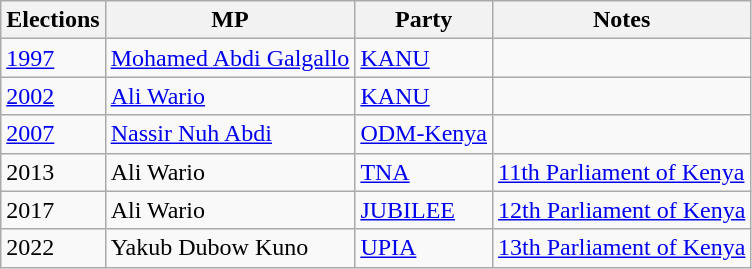<table class="wikitable">
<tr>
<th>Elections</th>
<th>MP </th>
<th>Party</th>
<th>Notes</th>
</tr>
<tr>
<td><a href='#'>1997</a></td>
<td><a href='#'>Mohamed Abdi Galgallo</a></td>
<td><a href='#'>KANU</a></td>
<td></td>
</tr>
<tr>
<td><a href='#'>2002</a></td>
<td><a href='#'>Ali Wario</a></td>
<td><a href='#'>KANU</a></td>
<td></td>
</tr>
<tr>
<td><a href='#'>2007</a></td>
<td><a href='#'>Nassir Nuh Abdi</a></td>
<td><a href='#'>ODM-Kenya</a></td>
<td></td>
</tr>
<tr>
<td>2013</td>
<td>Ali Wario</td>
<td><a href='#'>TNA</a></td>
<td><a href='#'>11th Parliament of Kenya</a></td>
</tr>
<tr>
<td>2017</td>
<td>Ali Wario</td>
<td><a href='#'>JUBILEE</a></td>
<td><a href='#'>12th Parliament of Kenya</a></td>
</tr>
<tr>
<td>2022</td>
<td>Yakub Dubow Kuno</td>
<td><a href='#'>UPIA</a></td>
<td><a href='#'>13th Parliament of Kenya</a></td>
</tr>
</table>
